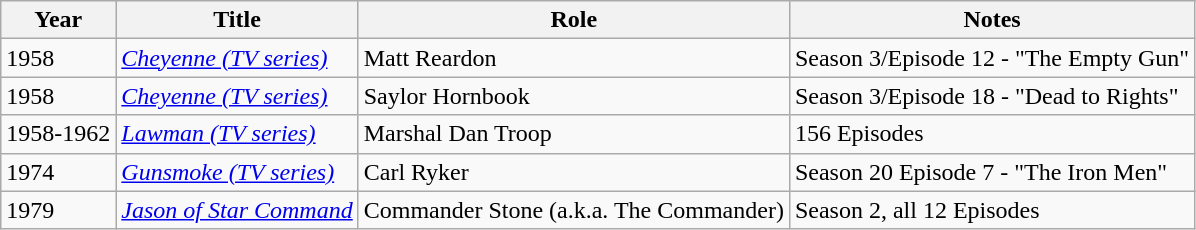<table class="wikitable plainrowheaders sortable">
<tr>
<th scope="col">Year</th>
<th scope="col">Title</th>
<th scope="col">Role</th>
<th scope="col" class="unsortable">Notes</th>
</tr>
<tr>
<td>1958</td>
<td><em><a href='#'>Cheyenne (TV series)</a></em></td>
<td>Matt Reardon</td>
<td>Season 3/Episode 12 - "The Empty Gun"</td>
</tr>
<tr>
<td>1958</td>
<td><em><a href='#'>Cheyenne (TV series)</a></em></td>
<td>Saylor Hornbook</td>
<td>Season 3/Episode 18 - "Dead to Rights"</td>
</tr>
<tr>
<td>1958-1962</td>
<td><em><a href='#'>Lawman (TV series)</a></em></td>
<td>Marshal Dan Troop</td>
<td>156 Episodes</td>
</tr>
<tr>
<td>1974</td>
<td><em><a href='#'>Gunsmoke (TV series)</a></em></td>
<td>Carl Ryker</td>
<td>Season 20 Episode 7 - "The Iron Men"</td>
</tr>
<tr>
<td>1979</td>
<td><em><a href='#'>Jason of Star Command</a></em></td>
<td>Commander Stone (a.k.a. The Commander)</td>
<td>Season 2, all 12 Episodes</td>
</tr>
</table>
